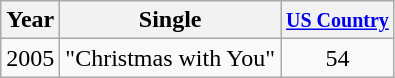<table class="wikitable">
<tr>
<th>Year</th>
<th>Single</th>
<th><small><a href='#'>US Country</a></small></th>
</tr>
<tr>
<td>2005</td>
<td>"Christmas with You"</td>
<td align="center">54</td>
</tr>
</table>
